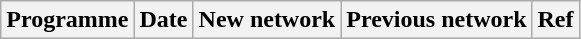<table class="wikitable plainrowheaders sortable" style="text-align:left">
<tr>
<th scope="col">Programme</th>
<th scope="col">Date</th>
<th scope="col">New network</th>
<th scope="col">Previous network</th>
<th scope="col" class="unsortable">Ref</th>
</tr>
</table>
